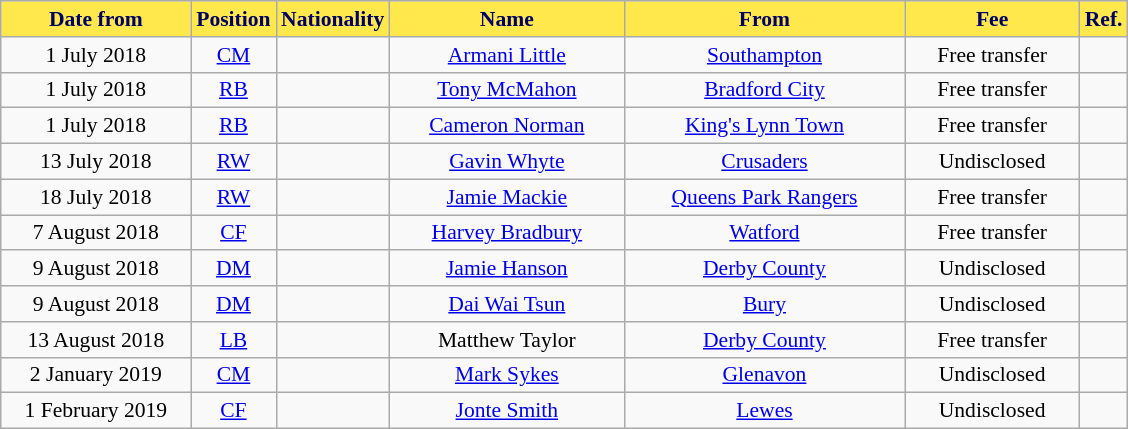<table class="wikitable"  style="text-align:center; font-size:90%; ">
<tr>
<th style="background:#FEE84B; color:#000066; width:120px;">Date from</th>
<th style="background:#FEE84B; color:#000066; width:50px;">Position</th>
<th style="background:#FEE84B; color:#000066; width:50px;">Nationality</th>
<th style="background:#FEE84B; color:#000066; width:150px;">Name</th>
<th style="background:#FEE84B; color:#000066; width:180px;">From</th>
<th style="background:#FEE84B; color:#000066; width:110px;">Fee</th>
<th style="background:#FEE84B; color:#000066; width:25px;">Ref.</th>
</tr>
<tr>
<td>1 July 2018</td>
<td><a href='#'>CM</a></td>
<td></td>
<td><a href='#'>Armani Little</a></td>
<td><a href='#'>Southampton</a></td>
<td>Free transfer</td>
<td></td>
</tr>
<tr>
<td>1 July 2018</td>
<td><a href='#'>RB</a></td>
<td></td>
<td><a href='#'>Tony McMahon</a></td>
<td><a href='#'>Bradford City</a></td>
<td>Free transfer</td>
<td></td>
</tr>
<tr>
<td>1 July 2018</td>
<td><a href='#'>RB</a></td>
<td></td>
<td><a href='#'>Cameron Norman</a></td>
<td><a href='#'>King's Lynn Town</a></td>
<td>Free transfer</td>
<td></td>
</tr>
<tr>
<td>13 July 2018</td>
<td><a href='#'>RW</a></td>
<td></td>
<td><a href='#'>Gavin Whyte</a></td>
<td> <a href='#'>Crusaders</a></td>
<td>Undisclosed</td>
<td></td>
</tr>
<tr>
<td>18 July 2018</td>
<td><a href='#'>RW</a></td>
<td></td>
<td><a href='#'>Jamie Mackie</a></td>
<td><a href='#'>Queens Park Rangers</a></td>
<td>Free transfer</td>
<td></td>
</tr>
<tr>
<td>7 August 2018</td>
<td><a href='#'>CF</a></td>
<td></td>
<td><a href='#'>Harvey Bradbury</a></td>
<td><a href='#'>Watford</a></td>
<td>Free transfer</td>
<td></td>
</tr>
<tr>
<td>9 August 2018</td>
<td><a href='#'>DM</a></td>
<td></td>
<td><a href='#'>Jamie Hanson</a></td>
<td><a href='#'>Derby County</a></td>
<td>Undisclosed</td>
<td></td>
</tr>
<tr>
<td>9 August 2018</td>
<td><a href='#'>DM</a></td>
<td></td>
<td><a href='#'>Dai Wai Tsun</a></td>
<td><a href='#'>Bury</a></td>
<td>Undisclosed</td>
<td></td>
</tr>
<tr>
<td>13 August 2018</td>
<td><a href='#'>LB</a></td>
<td></td>
<td>Matthew Taylor</td>
<td><a href='#'>Derby County</a></td>
<td>Free transfer</td>
<td></td>
</tr>
<tr>
<td>2 January 2019</td>
<td><a href='#'>CM</a></td>
<td></td>
<td><a href='#'>Mark Sykes</a></td>
<td> <a href='#'>Glenavon</a></td>
<td>Undisclosed</td>
<td></td>
</tr>
<tr>
<td>1 February 2019</td>
<td><a href='#'>CF</a></td>
<td></td>
<td><a href='#'>Jonte Smith</a></td>
<td><a href='#'>Lewes</a></td>
<td>Undisclosed</td>
<td></td>
</tr>
</table>
